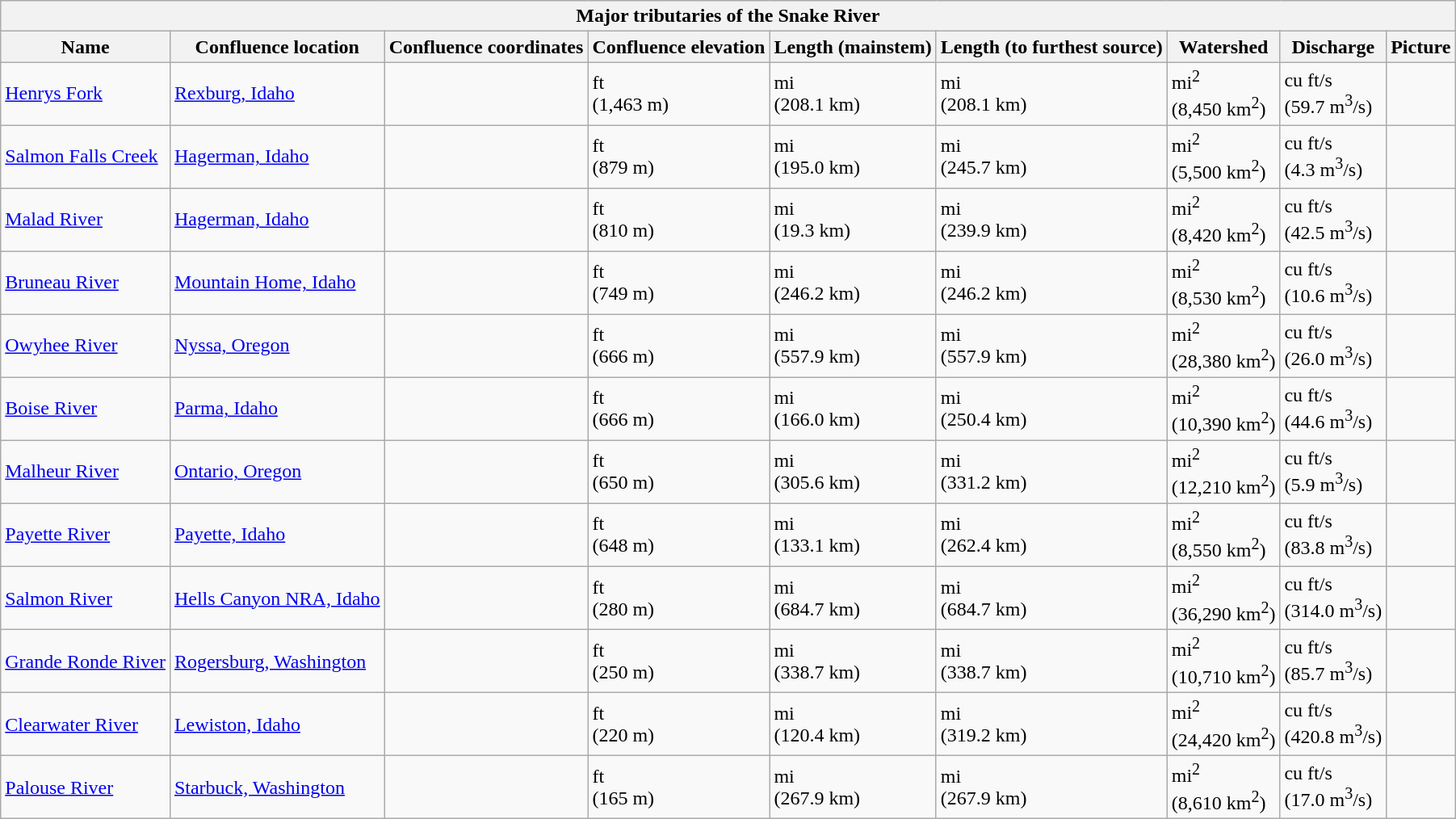<table class="wikitable sortable" border = "1">
<tr>
<th colspan=9>Major tributaries of the Snake River</th>
</tr>
<tr>
<th>Name</th>
<th>Confluence location</th>
<th>Confluence coordinates</th>
<th>Confluence elevation</th>
<th>Length (mainstem)</th>
<th>Length (to furthest source)</th>
<th>Watershed</th>
<th>Discharge</th>
<th>Picture</th>
</tr>
<tr>
<td><a href='#'>Henrys Fork</a></td>
<td><a href='#'>Rexburg, Idaho</a></td>
<td></td>
<td> ft<br>(1,463 m)</td>
<td> mi<br>(208.1 km)</td>
<td> mi<br>(208.1 km)</td>
<td> mi<sup>2</sup><br>(8,450 km<sup>2</sup>)</td>
<td> cu ft/s<br>(59.7 m<sup>3</sup>/s)</td>
<td></td>
</tr>
<tr>
<td><a href='#'>Salmon Falls Creek</a></td>
<td><a href='#'>Hagerman, Idaho</a></td>
<td></td>
<td> ft<br>(879 m)</td>
<td> mi<br>(195.0 km)</td>
<td> mi<br>(245.7 km)</td>
<td> mi<sup>2</sup><br>(5,500 km<sup>2</sup>)</td>
<td> cu ft/s<br>(4.3 m<sup>3</sup>/s)</td>
<td></td>
</tr>
<tr>
<td><a href='#'>Malad River</a></td>
<td><a href='#'>Hagerman, Idaho</a></td>
<td></td>
<td> ft<br>(810 m)</td>
<td> mi<br>(19.3 km)</td>
<td> mi<br>(239.9 km)</td>
<td> mi<sup>2</sup><br>(8,420 km<sup>2</sup>)</td>
<td> cu ft/s<br>(42.5 m<sup>3</sup>/s)</td>
<td></td>
</tr>
<tr>
<td><a href='#'>Bruneau River</a></td>
<td><a href='#'>Mountain Home, Idaho</a></td>
<td></td>
<td> ft<br>(749 m)</td>
<td> mi<br>(246.2 km)</td>
<td> mi<br>(246.2 km)</td>
<td> mi<sup>2</sup><br>(8,530 km<sup>2</sup>)</td>
<td> cu ft/s<br>(10.6 m<sup>3</sup>/s)</td>
<td></td>
</tr>
<tr>
<td><a href='#'>Owyhee River</a></td>
<td><a href='#'>Nyssa, Oregon</a></td>
<td></td>
<td> ft<br>(666 m)</td>
<td> mi<br>(557.9 km)</td>
<td> mi<br>(557.9 km)</td>
<td> mi<sup>2</sup><br>(28,380 km<sup>2</sup>)</td>
<td> cu ft/s<br>(26.0 m<sup>3</sup>/s)</td>
<td></td>
</tr>
<tr>
<td><a href='#'>Boise River</a></td>
<td><a href='#'>Parma, Idaho</a></td>
<td></td>
<td> ft<br>(666 m)</td>
<td> mi<br>(166.0 km)</td>
<td> mi<br>(250.4 km)</td>
<td> mi<sup>2</sup><br>(10,390 km<sup>2</sup>)</td>
<td> cu ft/s<br>(44.6 m<sup>3</sup>/s)</td>
<td></td>
</tr>
<tr>
<td><a href='#'>Malheur River</a></td>
<td><a href='#'>Ontario, Oregon</a></td>
<td></td>
<td> ft<br>(650 m)</td>
<td> mi<br>(305.6 km)</td>
<td> mi<br>(331.2 km)</td>
<td> mi<sup>2</sup><br>(12,210 km<sup>2</sup>)</td>
<td> cu ft/s<br>(5.9 m<sup>3</sup>/s)</td>
<td></td>
</tr>
<tr>
<td><a href='#'>Payette River</a></td>
<td><a href='#'>Payette, Idaho</a></td>
<td></td>
<td> ft<br>(648 m)</td>
<td> mi<br>(133.1 km)</td>
<td> mi<br>(262.4 km)</td>
<td> mi<sup>2</sup><br>(8,550 km<sup>2</sup>)</td>
<td> cu ft/s<br>(83.8 m<sup>3</sup>/s)</td>
<td></td>
</tr>
<tr>
<td><a href='#'>Salmon River</a></td>
<td><a href='#'>Hells Canyon NRA, Idaho</a></td>
<td></td>
<td> ft<br>(280 m)</td>
<td> mi<br>(684.7 km)</td>
<td> mi<br>(684.7 km)</td>
<td> mi<sup>2</sup><br>(36,290 km<sup>2</sup>)</td>
<td> cu ft/s<br>(314.0 m<sup>3</sup>/s)</td>
<td></td>
</tr>
<tr>
<td><a href='#'>Grande Ronde River</a></td>
<td><a href='#'>Rogersburg, Washington</a></td>
<td></td>
<td> ft<br>(250 m)</td>
<td> mi<br>(338.7 km)</td>
<td> mi<br>(338.7 km)</td>
<td> mi<sup>2</sup><br>(10,710 km<sup>2</sup>)</td>
<td> cu ft/s<br>(85.7 m<sup>3</sup>/s)</td>
<td></td>
</tr>
<tr>
<td><a href='#'>Clearwater River</a></td>
<td><a href='#'>Lewiston, Idaho</a></td>
<td></td>
<td> ft<br>(220 m)</td>
<td> mi<br>(120.4 km)</td>
<td> mi<br>(319.2 km)</td>
<td> mi<sup>2</sup><br>(24,420 km<sup>2</sup>)</td>
<td> cu ft/s<br>(420.8 m<sup>3</sup>/s)</td>
<td></td>
</tr>
<tr>
<td><a href='#'>Palouse River</a></td>
<td><a href='#'>Starbuck, Washington</a></td>
<td></td>
<td> ft<br>(165 m)</td>
<td> mi<br>(267.9 km)</td>
<td> mi<br>(267.9 km)</td>
<td> mi<sup>2</sup><br>(8,610 km<sup>2</sup>)</td>
<td> cu ft/s<br>(17.0 m<sup>3</sup>/s)</td>
<td></td>
</tr>
</table>
